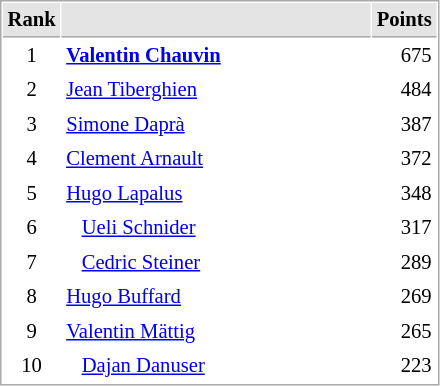<table cellspacing="1" cellpadding="3" style="border:1px solid #AAAAAA;font-size:86%">
<tr style="background-color: #E4E4E4;">
<th style="border-bottom:1px solid #AAAAAA" width=10>Rank</th>
<th style="border-bottom:1px solid #AAAAAA" width=200></th>
<th style="border-bottom:1px solid #AAAAAA" width=20 align=right>Points</th>
</tr>
<tr>
<td align=center>1</td>
<td> <strong><a href='#'>Valentin Chauvin</a></strong></td>
<td align=right>675</td>
</tr>
<tr>
<td align=center>2</td>
<td> <a href='#'>Jean Tiberghien</a></td>
<td align=right>484</td>
</tr>
<tr>
<td align=center>3</td>
<td> <a href='#'>Simone Daprà</a></td>
<td align=right>387</td>
</tr>
<tr>
<td align=center>4</td>
<td> <a href='#'>Clement Arnault</a></td>
<td align=right>372</td>
</tr>
<tr>
<td align=center>5</td>
<td> <a href='#'>Hugo Lapalus</a></td>
<td align=right>348</td>
</tr>
<tr>
<td align=center>6</td>
<td>   <a href='#'>Ueli Schnider</a></td>
<td align=right>317</td>
</tr>
<tr>
<td align=center>7</td>
<td>   <a href='#'>Cedric Steiner</a></td>
<td align=right>289</td>
</tr>
<tr>
<td align=center>8</td>
<td> <a href='#'>Hugo Buffard</a></td>
<td align=right>269</td>
</tr>
<tr>
<td align=center>9</td>
<td> <a href='#'>Valentin Mättig</a></td>
<td align=right>265</td>
</tr>
<tr>
<td align=center>10</td>
<td>   <a href='#'>Dajan Danuser</a></td>
<td align=right>223</td>
</tr>
</table>
